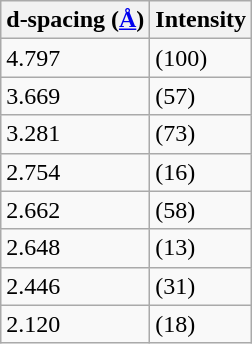<table class="wikitable">
<tr>
<th>d-spacing (<a href='#'>Å</a>)</th>
<th>Intensity</th>
</tr>
<tr>
<td>4.797</td>
<td>(100)</td>
</tr>
<tr>
<td>3.669</td>
<td>(57)</td>
</tr>
<tr>
<td>3.281</td>
<td>(73)</td>
</tr>
<tr>
<td>2.754</td>
<td>(16)</td>
</tr>
<tr>
<td>2.662</td>
<td>(58)</td>
</tr>
<tr>
<td>2.648</td>
<td>(13)</td>
</tr>
<tr>
<td>2.446</td>
<td>(31)</td>
</tr>
<tr>
<td>2.120</td>
<td>(18)</td>
</tr>
</table>
